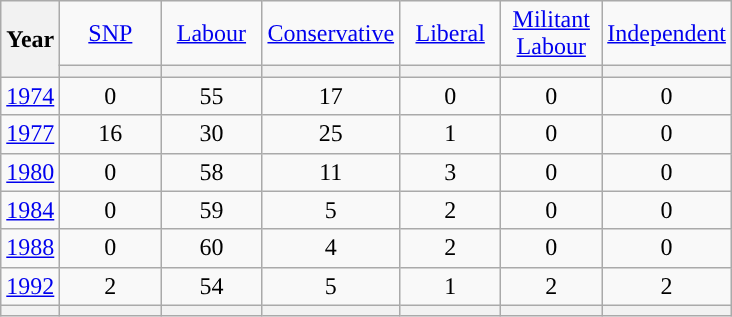<table class=wikitable style=text-align:center>
<tr>
<th rowspan=2>Year</th>
<td width="60"><a href='#'>SNP</a></td>
<td width="60"><a href='#'>Labour</a></td>
<td width="60"><a href='#'>Conservative</a></td>
<td width="60"><a href='#'>Liberal</a></td>
<td width="60"><a href='#'>Militant Labour</a></td>
<td width="60"><a href='#'>Independent</a></td>
</tr>
<tr>
<th style="background-color: "></th>
<th style="background-color: "></th>
<th style="background-color: "></th>
<th style="background-color: "></th>
<th style="background-color: "></th>
<th style="background-color: "></th>
</tr>
<tr>
<td><a href='#'>1974</a></td>
<td>0</td>
<td>55</td>
<td>17</td>
<td>0</td>
<td>0</td>
<td>0</td>
</tr>
<tr>
<td><a href='#'>1977</a></td>
<td>16</td>
<td>30</td>
<td>25</td>
<td>1</td>
<td>0</td>
<td>0</td>
</tr>
<tr>
<td><a href='#'>1980</a></td>
<td>0</td>
<td>58</td>
<td>11</td>
<td>3</td>
<td>0</td>
<td>0</td>
</tr>
<tr>
<td><a href='#'>1984</a></td>
<td>0</td>
<td>59</td>
<td>5</td>
<td>2</td>
<td>0</td>
<td>0</td>
</tr>
<tr>
<td><a href='#'>1988</a></td>
<td>0</td>
<td>60</td>
<td>4</td>
<td>2</td>
<td>0</td>
<td>0</td>
</tr>
<tr>
<td><a href='#'>1992</a></td>
<td>2</td>
<td>54</td>
<td>5</td>
<td>1</td>
<td>2</td>
<td>2</td>
</tr>
<tr>
<th></th>
<th style="background-color: "></th>
<th style="background-color: "></th>
<th style="background-color: "></th>
<th style="background-color: "></th>
<th style="background-color: "></th>
<th style="background-color: "></th>
</tr>
</table>
